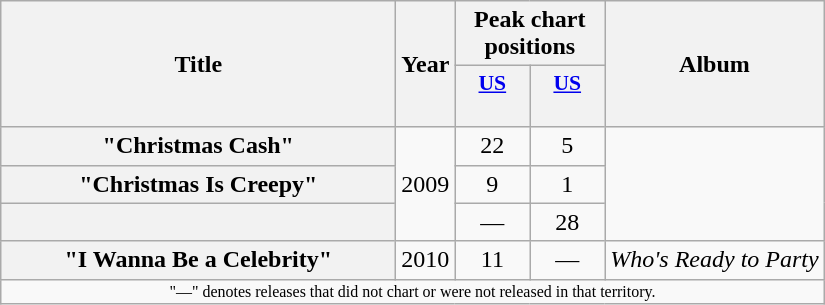<table class="wikitable plainrowheaders" style="text-align:center;" border="1">
<tr>
<th scope="col" rowspan="2" style="width:16em;">Title</th>
<th scope="col" rowspan="2">Year</th>
<th scope="col" colspan="2">Peak chart<br>positions</th>
<th scope="col" rowspan="2">Album</th>
</tr>
<tr>
<th scope="col" style="width:3em;font-size:90%;"><a href='#'>US<br></a><br></th>
<th scope="col" style="width:3em;font-size:90%;"><a href='#'>US<br></a><br></th>
</tr>
<tr>
<th scope="row">"Christmas Cash"</th>
<td rowspan=3>2009</td>
<td>22</td>
<td>5</td>
<td rowspan=3></td>
</tr>
<tr>
<th scope="row">"Christmas Is Creepy"</th>
<td>9</td>
<td>1</td>
</tr>
<tr>
<th scope="row"></th>
<td>—</td>
<td>28</td>
</tr>
<tr>
<th scope="row">"I Wanna Be a Celebrity"</th>
<td>2010</td>
<td>11</td>
<td>—</td>
<td><em>Who's Ready to Party</em></td>
</tr>
<tr>
<td align="center" colspan="15" style="font-size:8pt">"—" denotes releases that did not chart or were not released in that territory.</td>
</tr>
</table>
